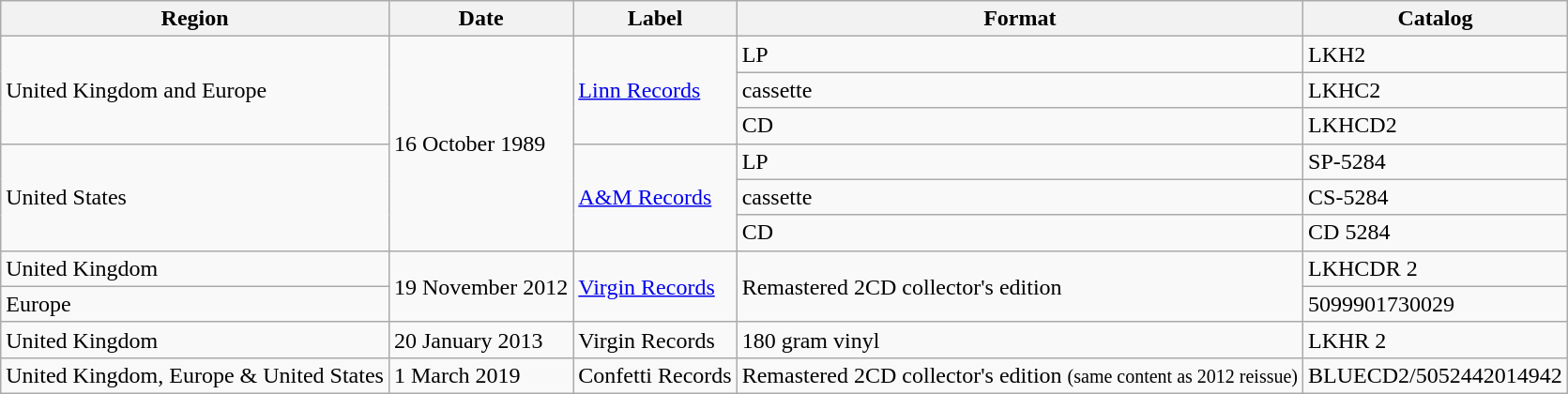<table class="wikitable">
<tr>
<th>Region</th>
<th>Date</th>
<th>Label</th>
<th>Format</th>
<th>Catalog</th>
</tr>
<tr>
<td rowspan="3">United Kingdom and Europe</td>
<td rowspan="6">16 October 1989</td>
<td rowspan="3"><a href='#'>Linn Records</a></td>
<td>LP</td>
<td>LKH2</td>
</tr>
<tr>
<td>cassette</td>
<td>LKHC2</td>
</tr>
<tr>
<td>CD</td>
<td>LKHCD2</td>
</tr>
<tr>
<td rowspan="3">United States</td>
<td rowspan="3"><a href='#'>A&M Records</a></td>
<td>LP</td>
<td>SP-5284</td>
</tr>
<tr>
<td>cassette</td>
<td>CS-5284</td>
</tr>
<tr>
<td>CD</td>
<td>CD 5284</td>
</tr>
<tr>
<td>United Kingdom</td>
<td rowspan="2">19 November 2012</td>
<td rowspan="2"><a href='#'>Virgin Records</a></td>
<td rowspan="2">Remastered 2CD collector's edition</td>
<td>LKHCDR 2</td>
</tr>
<tr>
<td>Europe</td>
<td>5099901730029</td>
</tr>
<tr>
<td>United Kingdom</td>
<td>20 January 2013</td>
<td>Virgin Records</td>
<td>180 gram vinyl</td>
<td>LKHR 2</td>
</tr>
<tr>
<td>United Kingdom, Europe & United States</td>
<td>1 March 2019</td>
<td>Confetti Records</td>
<td>Remastered 2CD collector's edition <small>(same content as 2012 reissue)</small></td>
<td>BLUECD2/5052442014942</td>
</tr>
</table>
